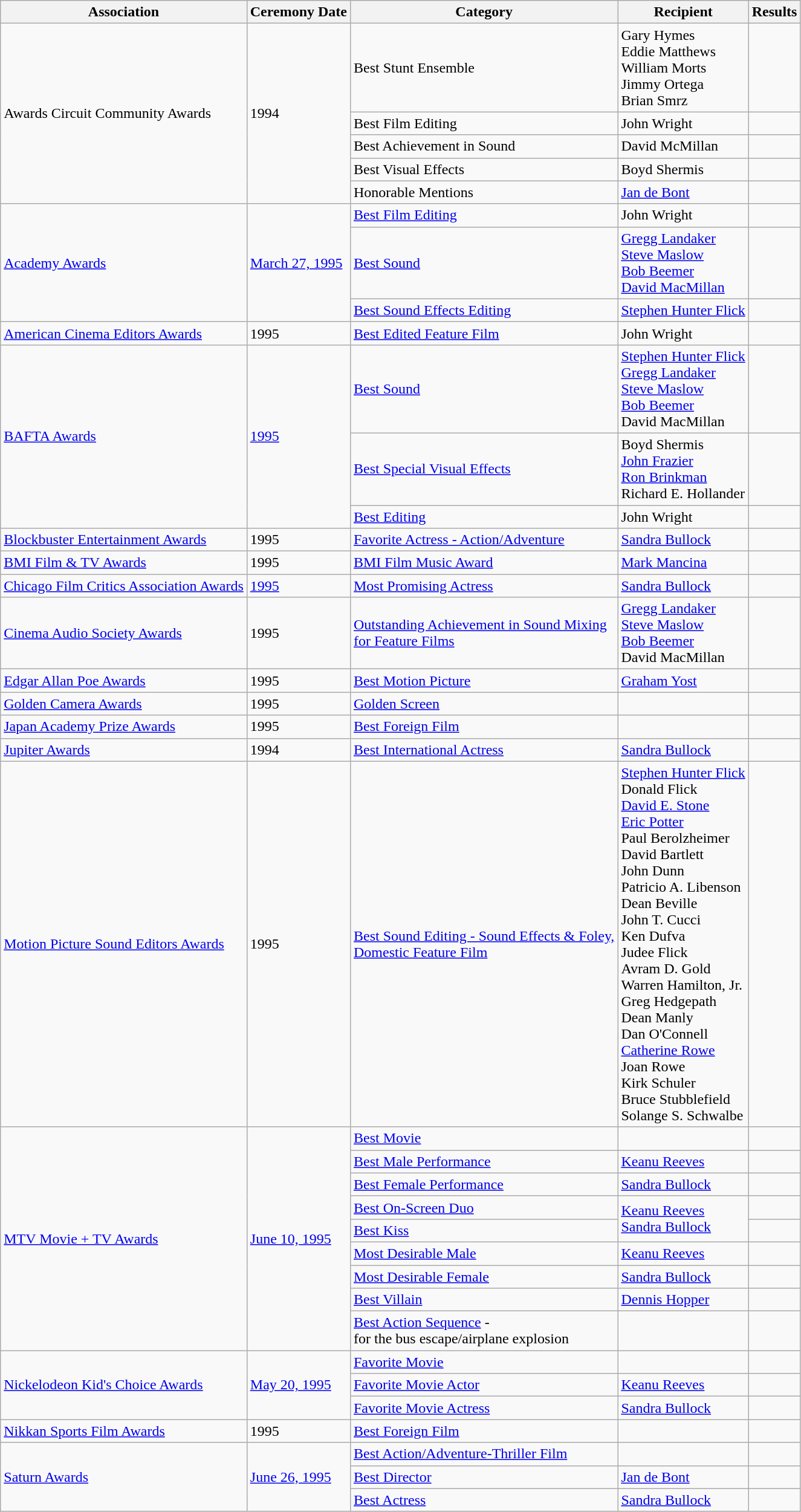<table class="wikitable sortable plainrowheaders">
<tr>
<th>Association</th>
<th>Ceremony Date</th>
<th>Category</th>
<th>Recipient</th>
<th>Results</th>
</tr>
<tr>
<td rowspan="5">Awards Circuit Community Awards</td>
<td rowspan="5">1994</td>
<td>Best Stunt Ensemble</td>
<td>Gary Hymes<br>Eddie Matthews<br>William Morts<br>Jimmy Ortega<br>Brian Smrz</td>
<td></td>
</tr>
<tr>
<td>Best Film Editing</td>
<td>John Wright</td>
<td></td>
</tr>
<tr>
<td>Best Achievement in Sound</td>
<td>David McMillan</td>
<td></td>
</tr>
<tr>
<td>Best Visual Effects</td>
<td>Boyd Shermis</td>
<td></td>
</tr>
<tr>
<td>Honorable Mentions</td>
<td><a href='#'>Jan de Bont</a></td>
<td></td>
</tr>
<tr>
<td rowspan="3"><a href='#'>Academy Awards</a></td>
<td rowspan="3"><a href='#'>March 27, 1995</a></td>
<td><a href='#'>Best Film Editing</a></td>
<td>John Wright</td>
<td></td>
</tr>
<tr>
<td><a href='#'>Best Sound</a></td>
<td><a href='#'>Gregg Landaker</a><br><a href='#'>Steve Maslow</a><br><a href='#'>Bob Beemer</a><br><a href='#'>David MacMillan</a></td>
<td></td>
</tr>
<tr>
<td><a href='#'>Best Sound Effects Editing</a></td>
<td><a href='#'>Stephen Hunter Flick</a></td>
<td></td>
</tr>
<tr>
<td><a href='#'>American Cinema Editors Awards</a></td>
<td>1995</td>
<td><a href='#'>Best Edited Feature Film</a></td>
<td>John Wright</td>
<td></td>
</tr>
<tr>
<td rowspan="3"><a href='#'>BAFTA Awards</a></td>
<td rowspan="3"><a href='#'>1995</a></td>
<td><a href='#'>Best Sound</a></td>
<td><a href='#'>Stephen Hunter Flick</a><br><a href='#'>Gregg Landaker</a><br><a href='#'>Steve Maslow</a><br><a href='#'>Bob Beemer</a><br>David MacMillan</td>
<td></td>
</tr>
<tr>
<td><a href='#'>Best Special Visual Effects</a></td>
<td>Boyd Shermis<br><a href='#'>John Frazier</a><br><a href='#'>Ron Brinkman</a><br>Richard E. Hollander</td>
<td></td>
</tr>
<tr>
<td><a href='#'>Best Editing</a></td>
<td>John Wright</td>
<td></td>
</tr>
<tr>
<td><a href='#'>Blockbuster Entertainment Awards</a></td>
<td>1995</td>
<td><a href='#'>Favorite Actress - Action/Adventure</a></td>
<td><a href='#'>Sandra Bullock</a></td>
<td></td>
</tr>
<tr>
<td><a href='#'>BMI Film & TV Awards</a></td>
<td>1995</td>
<td><a href='#'>BMI Film Music Award</a></td>
<td><a href='#'>Mark Mancina</a></td>
<td></td>
</tr>
<tr>
<td><a href='#'>Chicago Film Critics Association Awards</a></td>
<td><a href='#'>1995</a></td>
<td><a href='#'>Most Promising Actress</a></td>
<td><a href='#'>Sandra Bullock</a></td>
<td></td>
</tr>
<tr>
<td><a href='#'>Cinema Audio Society Awards</a></td>
<td>1995</td>
<td><a href='#'>Outstanding Achievement in Sound Mixing<br>for Feature Films</a></td>
<td><a href='#'>Gregg Landaker</a><br><a href='#'>Steve Maslow</a><br><a href='#'>Bob Beemer</a><br>David MacMillan</td>
<td></td>
</tr>
<tr>
<td><a href='#'>Edgar Allan Poe Awards</a></td>
<td>1995</td>
<td><a href='#'>Best Motion Picture</a></td>
<td><a href='#'>Graham Yost</a></td>
<td></td>
</tr>
<tr>
<td><a href='#'>Golden Camera Awards</a></td>
<td>1995</td>
<td><a href='#'>Golden Screen</a></td>
<td></td>
<td></td>
</tr>
<tr>
<td><a href='#'>Japan Academy Prize Awards</a></td>
<td>1995</td>
<td><a href='#'>Best Foreign Film</a></td>
<td></td>
<td></td>
</tr>
<tr>
<td><a href='#'>Jupiter Awards</a></td>
<td>1994</td>
<td><a href='#'>Best International Actress</a></td>
<td><a href='#'>Sandra Bullock</a></td>
<td></td>
</tr>
<tr>
<td><a href='#'>Motion Picture Sound Editors Awards</a></td>
<td>1995</td>
<td><a href='#'>Best Sound Editing - Sound Effects & Foley,<br>Domestic Feature Film</a></td>
<td><a href='#'>Stephen Hunter Flick</a><br>Donald Flick<br><a href='#'>David E. Stone</a><br><a href='#'>Eric Potter</a><br>Paul Berolzheimer<br>David Bartlett<br>John Dunn<br>Patricio A. Libenson<br>Dean Beville<br>John T. Cucci<br>Ken Dufva<br>Judee Flick<br>Avram D. Gold<br>Warren Hamilton, Jr.<br>Greg Hedgepath<br>Dean Manly<br>Dan O'Connell<br><a href='#'>Catherine Rowe</a><br>Joan Rowe<br>Kirk Schuler<br>Bruce Stubblefield<br>Solange S. Schwalbe</td>
<td></td>
</tr>
<tr>
<td rowspan="9"><a href='#'>MTV Movie + TV Awards</a></td>
<td rowspan="9"><a href='#'>June 10, 1995</a></td>
<td><a href='#'>Best Movie</a></td>
<td></td>
<td></td>
</tr>
<tr>
<td><a href='#'>Best Male Performance</a></td>
<td><a href='#'>Keanu Reeves</a></td>
<td></td>
</tr>
<tr>
<td><a href='#'>Best Female Performance</a></td>
<td><a href='#'>Sandra Bullock</a></td>
<td></td>
</tr>
<tr>
<td><a href='#'>Best On-Screen Duo</a></td>
<td rowspan=2><a href='#'>Keanu Reeves</a><br><a href='#'>Sandra Bullock</a></td>
<td></td>
</tr>
<tr>
<td><a href='#'>Best Kiss</a></td>
<td></td>
</tr>
<tr>
<td><a href='#'>Most Desirable Male</a></td>
<td><a href='#'>Keanu Reeves</a></td>
<td></td>
</tr>
<tr>
<td><a href='#'>Most Desirable Female</a></td>
<td><a href='#'>Sandra Bullock</a></td>
<td></td>
</tr>
<tr>
<td><a href='#'>Best Villain</a></td>
<td><a href='#'>Dennis Hopper</a></td>
<td></td>
</tr>
<tr>
<td><a href='#'>Best Action Sequence</a> -<br>for the bus escape/airplane explosion</td>
<td></td>
<td></td>
</tr>
<tr>
<td rowspan="3"><a href='#'>Nickelodeon Kid's Choice Awards</a></td>
<td rowspan="3"><a href='#'>May 20, 1995</a></td>
<td><a href='#'>Favorite Movie</a></td>
<td></td>
<td></td>
</tr>
<tr>
<td><a href='#'>Favorite Movie Actor</a></td>
<td><a href='#'>Keanu Reeves</a></td>
<td></td>
</tr>
<tr>
<td><a href='#'>Favorite Movie Actress</a></td>
<td><a href='#'>Sandra Bullock</a></td>
<td></td>
</tr>
<tr>
<td><a href='#'>Nikkan Sports Film Awards</a></td>
<td>1995</td>
<td><a href='#'>Best Foreign Film</a></td>
<td></td>
<td></td>
</tr>
<tr>
<td rowspan="3"><a href='#'>Saturn Awards</a></td>
<td rowspan="3"><a href='#'>June 26, 1995</a></td>
<td><a href='#'>Best Action/Adventure-Thriller Film</a></td>
<td></td>
<td></td>
</tr>
<tr>
<td><a href='#'>Best Director</a></td>
<td><a href='#'>Jan de Bont</a></td>
<td></td>
</tr>
<tr>
<td><a href='#'>Best Actress</a></td>
<td><a href='#'>Sandra Bullock</a></td>
<td></td>
</tr>
</table>
